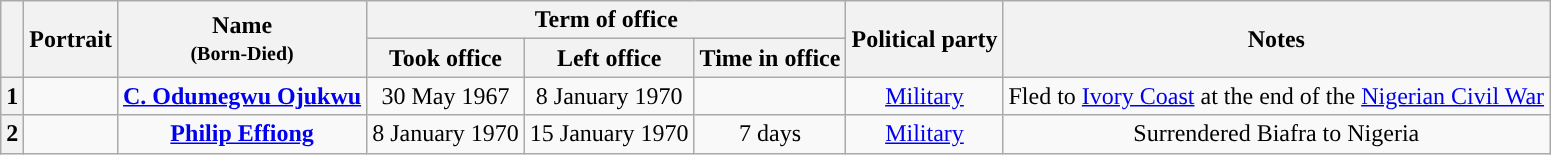<table class="wikitable" style="text-align:center;">
<tr>
<th rowspan=2></th>
<th rowspan=2>Portrait</th>
<th rowspan=2>Name<br><small>(Born-Died)</small></th>
<th colspan=3>Term of office</th>
<th rowspan=2>Political party</th>
<th rowspan=2>Notes</th>
</tr>
<tr>
<th>Took office</th>
<th>Left office</th>
<th>Time in office</th>
</tr>
<tr>
<th style="background:">1</th>
<td></td>
<td><strong><a href='#'>C. Odumegwu Ojukwu</a></strong><br></td>
<td>30 May 1967</td>
<td>8 January 1970</td>
<td></td>
<td><a href='#'>Military</a></td>
<td>Fled to <a href='#'>Ivory Coast</a> at the end of the <a href='#'>Nigerian Civil War</a></td>
</tr>
<tr>
<th style="background:">2</th>
<td></td>
<td><strong><a href='#'>Philip Effiong</a></strong><br></td>
<td>8 January 1970</td>
<td>15 January 1970</td>
<td>7 days</td>
<td><a href='#'>Military</a></td>
<td>Surrendered Biafra to Nigeria</td>
</tr>
</table>
